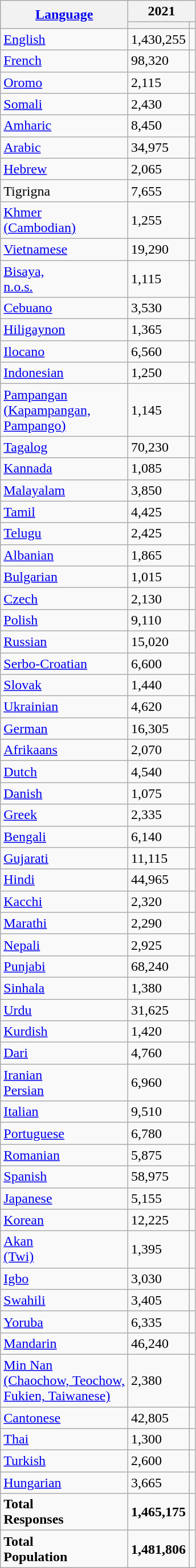<table class="wikitable collapsible sortable">
<tr>
<th rowspan="2"><a href='#'>Language</a></th>
<th colspan="2">2021</th>
</tr>
<tr>
<th><a href='#'></a></th>
<th></th>
</tr>
<tr>
<td><a href='#'>English</a></td>
<td>1,430,255</td>
<td></td>
</tr>
<tr>
<td><a href='#'>French</a></td>
<td>98,320</td>
<td></td>
</tr>
<tr>
<td><a href='#'>Oromo</a></td>
<td>2,115</td>
<td></td>
</tr>
<tr>
<td><a href='#'>Somali</a></td>
<td>2,430</td>
<td></td>
</tr>
<tr>
<td><a href='#'>Amharic</a></td>
<td>8,450</td>
<td></td>
</tr>
<tr>
<td><a href='#'>Arabic</a></td>
<td>34,975</td>
<td></td>
</tr>
<tr>
<td><a href='#'>Hebrew</a></td>
<td>2,065</td>
<td></td>
</tr>
<tr>
<td>Tigrigna</td>
<td>7,655</td>
<td></td>
</tr>
<tr>
<td><a href='#'>Khmer<br>(Cambodian)</a></td>
<td>1,255</td>
<td></td>
</tr>
<tr>
<td><a href='#'>Vietnamese</a></td>
<td>19,290</td>
<td></td>
</tr>
<tr>
<td><a href='#'>Bisaya,<br>n.o.s.</a></td>
<td>1,115</td>
<td></td>
</tr>
<tr>
<td><a href='#'>Cebuano</a></td>
<td>3,530</td>
<td></td>
</tr>
<tr>
<td><a href='#'>Hiligaynon</a></td>
<td>1,365</td>
<td></td>
</tr>
<tr>
<td><a href='#'>Ilocano</a></td>
<td>6,560</td>
<td></td>
</tr>
<tr>
<td><a href='#'>Indonesian</a></td>
<td>1,250</td>
<td></td>
</tr>
<tr>
<td><a href='#'>Pampangan<br>(Kapampangan,<br>Pampango)</a></td>
<td>1,145</td>
<td></td>
</tr>
<tr>
<td><a href='#'>Tagalog</a></td>
<td>70,230</td>
<td></td>
</tr>
<tr>
<td><a href='#'>Kannada</a></td>
<td>1,085</td>
<td></td>
</tr>
<tr>
<td><a href='#'>Malayalam</a></td>
<td>3,850</td>
<td></td>
</tr>
<tr>
<td><a href='#'>Tamil</a></td>
<td>4,425</td>
<td></td>
</tr>
<tr>
<td><a href='#'>Telugu</a></td>
<td>2,425</td>
<td></td>
</tr>
<tr>
<td><a href='#'>Albanian</a></td>
<td>1,865</td>
<td></td>
</tr>
<tr>
<td><a href='#'>Bulgarian</a></td>
<td>1,015</td>
<td></td>
</tr>
<tr>
<td><a href='#'>Czech</a></td>
<td>2,130</td>
<td></td>
</tr>
<tr>
<td><a href='#'>Polish</a></td>
<td>9,110</td>
<td></td>
</tr>
<tr>
<td><a href='#'>Russian</a></td>
<td>15,020</td>
<td></td>
</tr>
<tr>
<td><a href='#'>Serbo-Croatian</a></td>
<td>6,600</td>
<td></td>
</tr>
<tr>
<td><a href='#'>Slovak</a></td>
<td>1,440</td>
<td></td>
</tr>
<tr>
<td><a href='#'>Ukrainian</a></td>
<td>4,620</td>
<td></td>
</tr>
<tr>
<td><a href='#'>German</a></td>
<td>16,305</td>
<td></td>
</tr>
<tr>
<td><a href='#'>Afrikaans</a></td>
<td>2,070</td>
<td></td>
</tr>
<tr>
<td><a href='#'>Dutch</a></td>
<td>4,540</td>
<td></td>
</tr>
<tr>
<td><a href='#'>Danish</a></td>
<td>1,075</td>
<td></td>
</tr>
<tr>
<td><a href='#'>Greek</a></td>
<td>2,335</td>
<td></td>
</tr>
<tr>
<td><a href='#'>Bengali</a></td>
<td>6,140</td>
<td></td>
</tr>
<tr>
<td><a href='#'>Gujarati</a></td>
<td>11,115</td>
<td></td>
</tr>
<tr>
<td><a href='#'>Hindi</a></td>
<td>44,965</td>
<td></td>
</tr>
<tr>
<td><a href='#'>Kacchi</a></td>
<td>2,320</td>
<td></td>
</tr>
<tr>
<td><a href='#'>Marathi</a></td>
<td>2,290</td>
<td></td>
</tr>
<tr>
<td><a href='#'>Nepali</a></td>
<td>2,925</td>
<td></td>
</tr>
<tr>
<td><a href='#'>Punjabi</a></td>
<td>68,240</td>
<td></td>
</tr>
<tr>
<td><a href='#'>Sinhala</a></td>
<td>1,380</td>
<td></td>
</tr>
<tr>
<td><a href='#'>Urdu</a></td>
<td>31,625</td>
<td></td>
</tr>
<tr>
<td><a href='#'>Kurdish</a></td>
<td>1,420</td>
<td></td>
</tr>
<tr>
<td><a href='#'>Dari</a></td>
<td>4,760</td>
<td></td>
</tr>
<tr>
<td><a href='#'>Iranian<br>Persian</a></td>
<td>6,960</td>
<td></td>
</tr>
<tr>
<td><a href='#'>Italian</a></td>
<td>9,510</td>
<td></td>
</tr>
<tr>
<td><a href='#'>Portuguese</a></td>
<td>6,780</td>
<td></td>
</tr>
<tr>
<td><a href='#'>Romanian</a></td>
<td>5,875</td>
<td></td>
</tr>
<tr>
<td><a href='#'>Spanish</a></td>
<td>58,975</td>
<td></td>
</tr>
<tr>
<td><a href='#'>Japanese</a></td>
<td>5,155</td>
<td></td>
</tr>
<tr>
<td><a href='#'>Korean</a></td>
<td>12,225</td>
<td></td>
</tr>
<tr>
<td><a href='#'>Akan<br>(Twi)</a></td>
<td>1,395</td>
<td></td>
</tr>
<tr>
<td><a href='#'>Igbo</a></td>
<td>3,030</td>
<td></td>
</tr>
<tr>
<td><a href='#'>Swahili</a></td>
<td>3,405</td>
<td></td>
</tr>
<tr>
<td><a href='#'>Yoruba</a></td>
<td>6,335</td>
<td></td>
</tr>
<tr>
<td><a href='#'>Mandarin</a></td>
<td>46,240</td>
<td></td>
</tr>
<tr>
<td><a href='#'>Min Nan<br>(Chaochow, Teochow,<br>Fukien, Taiwanese)</a></td>
<td>2,380</td>
<td></td>
</tr>
<tr>
<td><a href='#'>Cantonese</a></td>
<td>42,805</td>
<td></td>
</tr>
<tr>
<td><a href='#'>Thai</a></td>
<td>1,300</td>
<td></td>
</tr>
<tr>
<td><a href='#'>Turkish</a></td>
<td>2,600</td>
<td></td>
</tr>
<tr>
<td><a href='#'>Hungarian</a></td>
<td>3,665</td>
<td></td>
</tr>
<tr>
<td><strong>Total<br>Responses</strong></td>
<td><strong>1,465,175 </strong></td>
<td><strong></strong></td>
</tr>
<tr>
<td><strong>Total<br>Population</strong></td>
<td><strong>1,481,806</strong></td>
<td><strong></strong></td>
</tr>
</table>
